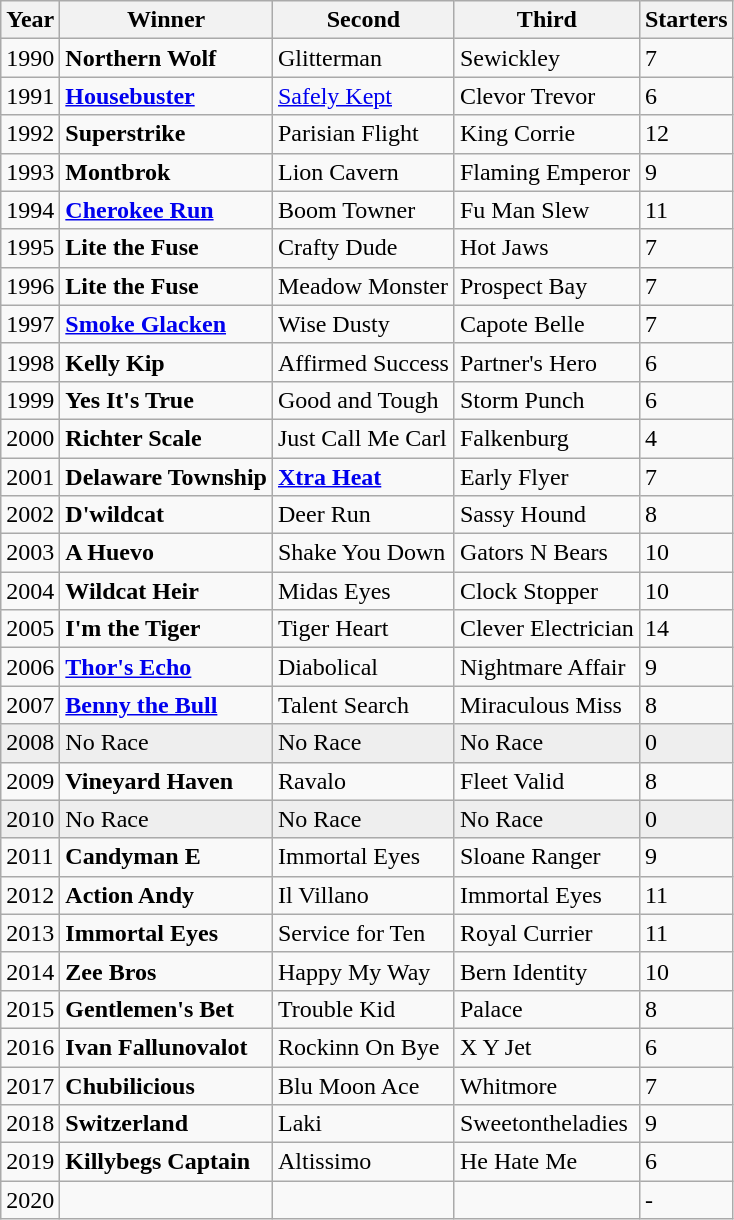<table class="wikitable sortable">
<tr>
<th>Year</th>
<th>Winner</th>
<th>Second</th>
<th>Third</th>
<th>Starters</th>
</tr>
<tr>
<td>1990</td>
<td><strong>Northern Wolf</strong></td>
<td>Glitterman</td>
<td>Sewickley</td>
<td>7</td>
</tr>
<tr>
<td>1991</td>
<td><strong><a href='#'>Housebuster</a></strong></td>
<td><a href='#'>Safely Kept</a></td>
<td>Clevor Trevor</td>
<td>6</td>
</tr>
<tr>
<td>1992</td>
<td><strong>Superstrike</strong></td>
<td>Parisian Flight</td>
<td>King Corrie</td>
<td>12</td>
</tr>
<tr>
<td>1993</td>
<td><strong>Montbrok</strong></td>
<td>Lion Cavern</td>
<td>Flaming Emperor</td>
<td>9</td>
</tr>
<tr>
<td>1994</td>
<td><strong><a href='#'>Cherokee Run</a></strong></td>
<td>Boom Towner</td>
<td>Fu Man Slew</td>
<td>11</td>
</tr>
<tr>
<td>1995</td>
<td><strong>Lite the Fuse</strong></td>
<td>Crafty Dude</td>
<td>Hot Jaws</td>
<td>7</td>
</tr>
<tr>
<td>1996</td>
<td><strong>Lite the Fuse</strong></td>
<td>Meadow Monster</td>
<td>Prospect Bay</td>
<td>7</td>
</tr>
<tr>
<td>1997</td>
<td><strong><a href='#'>Smoke Glacken</a></strong></td>
<td>Wise Dusty</td>
<td>Capote Belle</td>
<td>7</td>
</tr>
<tr>
<td>1998</td>
<td><strong>Kelly Kip</strong></td>
<td>Affirmed Success</td>
<td>Partner's Hero</td>
<td>6</td>
</tr>
<tr>
<td>1999</td>
<td><strong>Yes It's True</strong></td>
<td>Good and Tough</td>
<td>Storm Punch</td>
<td>6</td>
</tr>
<tr>
<td>2000</td>
<td><strong>Richter Scale</strong></td>
<td>Just Call Me Carl</td>
<td>Falkenburg</td>
<td>4</td>
</tr>
<tr>
<td>2001</td>
<td><strong>Delaware Township</strong></td>
<td><strong><a href='#'>Xtra Heat</a></strong></td>
<td>Early Flyer</td>
<td>7</td>
</tr>
<tr>
<td>2002</td>
<td><strong>D'wildcat</strong></td>
<td>Deer Run</td>
<td>Sassy Hound</td>
<td>8</td>
</tr>
<tr>
<td>2003</td>
<td><strong>A Huevo</strong></td>
<td>Shake You Down</td>
<td>Gators N Bears</td>
<td>10</td>
</tr>
<tr>
<td>2004</td>
<td><strong>Wildcat Heir</strong></td>
<td>Midas Eyes</td>
<td>Clock Stopper</td>
<td>10</td>
</tr>
<tr>
<td>2005</td>
<td><strong>I'm the Tiger</strong></td>
<td>Tiger Heart</td>
<td>Clever Electrician</td>
<td>14</td>
</tr>
<tr>
<td>2006</td>
<td><strong><a href='#'>Thor's Echo</a></strong></td>
<td>Diabolical</td>
<td>Nightmare Affair</td>
<td>9</td>
</tr>
<tr>
<td>2007</td>
<td><strong><a href='#'>Benny the Bull</a></strong></td>
<td>Talent Search</td>
<td>Miraculous Miss</td>
<td>8</td>
</tr>
<tr bgcolor="#eeeeee">
<td>2008</td>
<td>No Race</td>
<td>No Race</td>
<td>No Race</td>
<td>0</td>
</tr>
<tr>
<td>2009</td>
<td><strong>Vineyard Haven</strong></td>
<td>Ravalo</td>
<td>Fleet Valid</td>
<td>8</td>
</tr>
<tr bgcolor="#eeeeee">
<td>2010</td>
<td>No Race</td>
<td>No Race</td>
<td>No Race</td>
<td>0</td>
</tr>
<tr>
<td>2011</td>
<td><strong>Candyman E</strong></td>
<td>Immortal Eyes</td>
<td>Sloane Ranger</td>
<td>9</td>
</tr>
<tr>
<td>2012</td>
<td><strong>Action Andy</strong></td>
<td>Il Villano</td>
<td>Immortal Eyes</td>
<td>11</td>
</tr>
<tr>
<td>2013</td>
<td><strong>Immortal Eyes</strong></td>
<td>Service for Ten</td>
<td>Royal Currier</td>
<td>11</td>
</tr>
<tr>
<td>2014</td>
<td><strong>Zee Bros</strong></td>
<td>Happy My Way</td>
<td>Bern Identity</td>
<td>10</td>
</tr>
<tr>
<td>2015</td>
<td><strong>Gentlemen's Bet</strong></td>
<td>Trouble Kid</td>
<td>Palace</td>
<td>8</td>
</tr>
<tr>
<td>2016</td>
<td><strong>Ivan Fallunovalot</strong></td>
<td>Rockinn On Bye</td>
<td>X Y Jet</td>
<td>6</td>
</tr>
<tr>
<td>2017</td>
<td><strong>Chubilicious</strong></td>
<td>Blu Moon Ace</td>
<td>Whitmore</td>
<td>7</td>
</tr>
<tr>
<td>2018</td>
<td><strong>Switzerland</strong></td>
<td>Laki</td>
<td>Sweetontheladies</td>
<td>9</td>
</tr>
<tr>
<td>2019</td>
<td><strong>Killybegs Captain</strong></td>
<td>Altissimo</td>
<td>He Hate Me</td>
<td>6</td>
</tr>
<tr>
<td>2020</td>
<td></td>
<td></td>
<td></td>
<td>-</td>
</tr>
</table>
